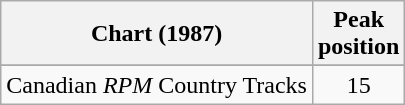<table class="wikitable sortable">
<tr>
<th align="left">Chart (1987)</th>
<th align="center">Peak<br>position</th>
</tr>
<tr>
</tr>
<tr>
<td align="left">Canadian <em>RPM</em> Country Tracks</td>
<td align="center">15</td>
</tr>
</table>
